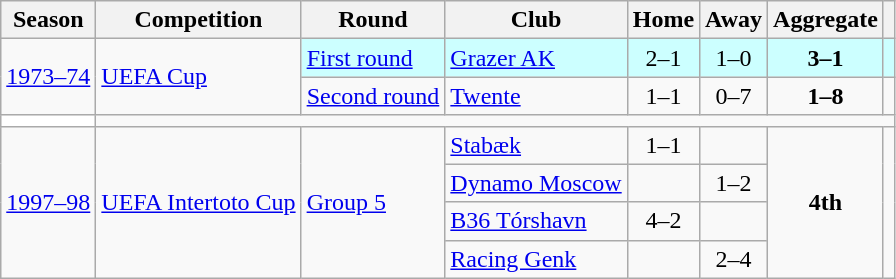<table class="wikitable">
<tr>
<th>Season</th>
<th>Competition</th>
<th>Round</th>
<th>Club</th>
<th>Home</th>
<th>Away</th>
<th>Aggregate</th>
<th></th>
</tr>
<tr>
<td rowspan="2"><a href='#'>1973–74</a></td>
<td rowspan="2"><a href='#'>UEFA Cup</a></td>
<td style="background-color:#CFF"><a href='#'>First round</a></td>
<td style="background-color:#CFF"> <a href='#'>Grazer AK</a></td>
<td style="background-color:#CFF" align=center>2–1</td>
<td style="background-color:#CFF" align=center>1–0</td>
<td style="background-color:#CFF" align=center><strong>3–1</strong></td>
<td style="background-color:#CFF"></td>
</tr>
<tr>
<td><a href='#'>Second round</a></td>
<td> <a href='#'>Twente</a></td>
<td align="center">1–1</td>
<td align="center">0–7</td>
<td align="center"><strong>1–8</strong></td>
<td></td>
</tr>
<tr>
<td colspan=1 style="text-align: center;" bgcolor=white></td>
</tr>
<tr>
<td rowspan="4"><a href='#'>1997–98</a></td>
<td rowspan="4"><a href='#'>UEFA Intertoto Cup</a></td>
<td rowspan="4"><a href='#'>Group 5</a></td>
<td> <a href='#'>Stabæk</a></td>
<td align="center">1–1</td>
<td align="center"></td>
<td rowspan=4 align="center"><strong>4th</strong></td>
<td rowspan=4 align="center"></td>
</tr>
<tr>
<td> <a href='#'>Dynamo Moscow</a></td>
<td align="center"></td>
<td align="center">1–2</td>
</tr>
<tr>
<td> <a href='#'>B36 Tórshavn</a></td>
<td align="center">4–2</td>
<td align="center"></td>
</tr>
<tr>
<td> <a href='#'>Racing Genk</a></td>
<td align="center"></td>
<td align="center">2–4</td>
</tr>
</table>
